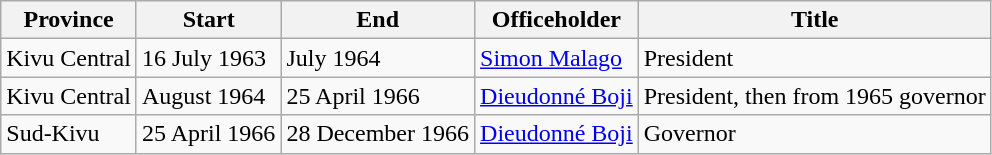<table class=wikitable sortable>
<tr>
<th>Province</th>
<th>Start</th>
<th>End</th>
<th>Officeholder</th>
<th>Title</th>
</tr>
<tr>
<td>Kivu Central</td>
<td>16 July 1963</td>
<td>July 1964</td>
<td><a href='#'>Simon Malago</a></td>
<td>President</td>
</tr>
<tr>
<td>Kivu Central</td>
<td>August 1964</td>
<td>25 April 1966</td>
<td><a href='#'>Dieudonné Boji</a></td>
<td>President, then from 1965 governor</td>
</tr>
<tr>
<td>Sud-Kivu</td>
<td>25 April 1966</td>
<td>28 December 1966</td>
<td><a href='#'>Dieudonné Boji</a></td>
<td>Governor</td>
</tr>
</table>
